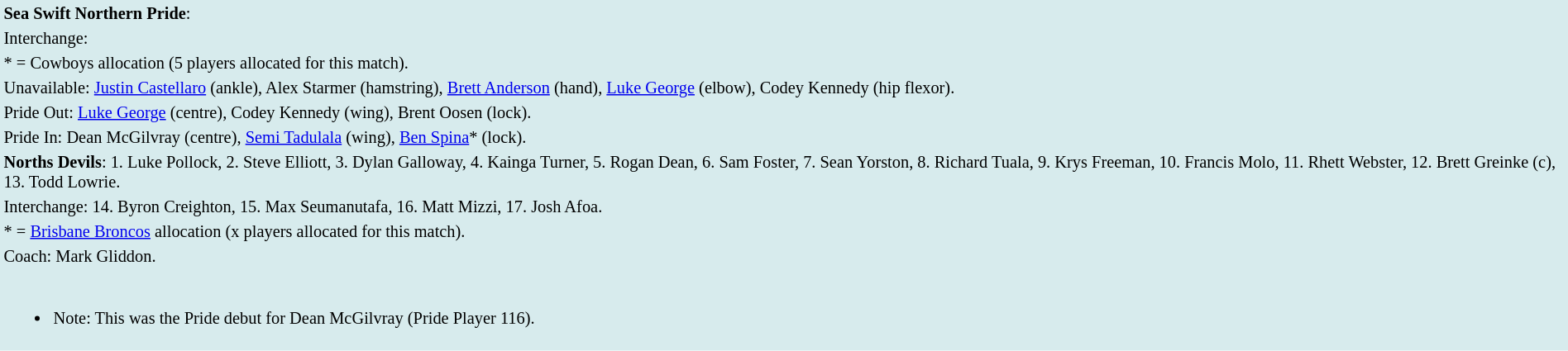<table style="background:#d7ebed; font-size:85%; width:100%;">
<tr>
<td><strong>Sea Swift Northern Pride</strong>:             </td>
</tr>
<tr>
<td>Interchange:    </td>
</tr>
<tr>
<td>* = Cowboys allocation (5 players allocated for this match).</td>
</tr>
<tr>
<td>Unavailable: <a href='#'>Justin Castellaro</a> (ankle), Alex Starmer (hamstring), <a href='#'>Brett Anderson</a> (hand), <a href='#'>Luke George</a> (elbow), Codey Kennedy (hip flexor).</td>
</tr>
<tr>
<td>Pride Out: <a href='#'>Luke George</a> (centre), Codey Kennedy (wing), Brent Oosen (lock).</td>
</tr>
<tr>
<td>Pride In: Dean McGilvray (centre), <a href='#'>Semi Tadulala</a> (wing), <a href='#'>Ben Spina</a>* (lock).</td>
</tr>
<tr>
<td><strong>Norths Devils</strong>: 1. Luke Pollock, 2. Steve Elliott, 3. Dylan Galloway, 4. Kainga Turner, 5. Rogan Dean, 6. Sam Foster, 7. Sean Yorston, 8. Richard Tuala, 9. Krys Freeman, 10. Francis Molo, 11. Rhett Webster, 12. Brett Greinke (c), 13. Todd Lowrie.</td>
</tr>
<tr>
<td>Interchange: 14. Byron Creighton, 15. Max Seumanutafa, 16. Matt Mizzi, 17. Josh Afoa.</td>
</tr>
<tr>
<td>* = <a href='#'>Brisbane Broncos</a> allocation (x players allocated for this match).</td>
</tr>
<tr>
<td>Coach: Mark Gliddon.</td>
</tr>
<tr>
<td><br><ul><li>Note: This was the Pride debut for Dean McGilvray (Pride Player 116).</li></ul></td>
</tr>
<tr>
</tr>
</table>
